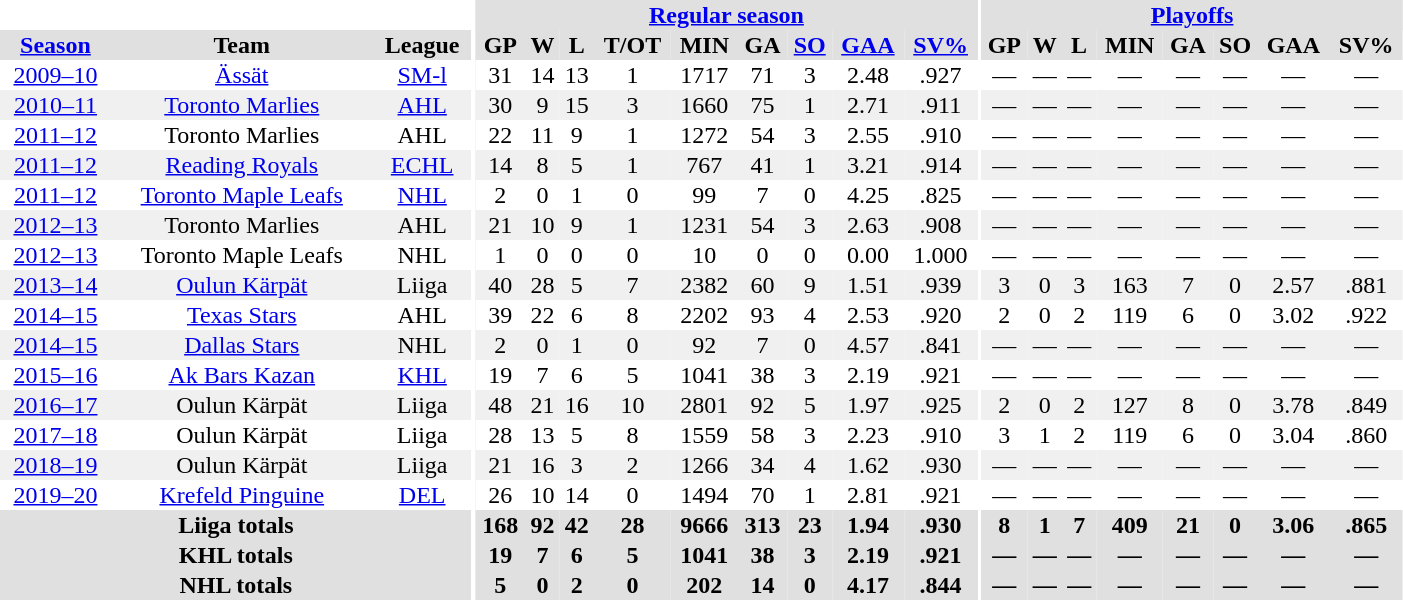<table border="0" cellpadding="1" cellspacing="0" style="text-align:center; width:74%">
<tr ALIGN="center" bgcolor="#e0e0e0">
<th align="center" colspan="3" bgcolor="#ffffff"></th>
<th rowspan="102" align="center" bgcolor="#ffffff"></th>
<th align="center" colspan="9" bgcolor="#e0e0e0"><a href='#'>Regular season</a></th>
<th rowspan="102" align="center" bgcolor="#ffffff"></th>
<th align="center" colspan="8" bgcolor="#e0e0e0"><a href='#'>Playoffs</a></th>
</tr>
<tr ALIGN="center" bgcolor="#e0e0e0">
<th><a href='#'>Season</a></th>
<th>Team</th>
<th>League</th>
<th>GP</th>
<th>W</th>
<th>L</th>
<th>T/OT</th>
<th>MIN</th>
<th>GA</th>
<th><a href='#'>SO</a></th>
<th><a href='#'>GAA</a></th>
<th><a href='#'>SV%</a></th>
<th>GP</th>
<th>W</th>
<th>L</th>
<th>MIN</th>
<th>GA</th>
<th>SO</th>
<th>GAA</th>
<th>SV%</th>
</tr>
<tr ALIGN="center">
<td><a href='#'>2009–10</a></td>
<td><a href='#'>Ässät</a></td>
<td><a href='#'>SM-l</a></td>
<td>31</td>
<td>14</td>
<td>13</td>
<td>1</td>
<td>1717</td>
<td>71</td>
<td>3</td>
<td>2.48</td>
<td>.927</td>
<td>—</td>
<td>—</td>
<td>—</td>
<td>—</td>
<td>—</td>
<td>—</td>
<td>—</td>
<td>—</td>
</tr>
<tr ALIGN="center" bgcolor="#f0f0f0">
<td><a href='#'>2010–11</a></td>
<td><a href='#'>Toronto Marlies</a></td>
<td><a href='#'>AHL</a></td>
<td>30</td>
<td>9</td>
<td>15</td>
<td>3</td>
<td>1660</td>
<td>75</td>
<td>1</td>
<td>2.71</td>
<td>.911</td>
<td>—</td>
<td>—</td>
<td>—</td>
<td>—</td>
<td>—</td>
<td>—</td>
<td>—</td>
<td>—</td>
</tr>
<tr ALIGN="center">
<td><a href='#'>2011–12</a></td>
<td>Toronto Marlies</td>
<td>AHL</td>
<td>22</td>
<td>11</td>
<td>9</td>
<td>1</td>
<td>1272</td>
<td>54</td>
<td>3</td>
<td>2.55</td>
<td>.910</td>
<td>—</td>
<td>—</td>
<td>—</td>
<td>—</td>
<td>—</td>
<td>—</td>
<td>—</td>
<td>—</td>
</tr>
<tr ALIGN="center"  bgcolor="#f0f0f0">
<td><a href='#'>2011–12</a></td>
<td><a href='#'>Reading Royals</a></td>
<td><a href='#'>ECHL</a></td>
<td>14</td>
<td>8</td>
<td>5</td>
<td>1</td>
<td>767</td>
<td>41</td>
<td>1</td>
<td>3.21</td>
<td>.914</td>
<td>—</td>
<td>—</td>
<td>—</td>
<td>—</td>
<td>—</td>
<td>—</td>
<td>—</td>
<td>—</td>
</tr>
<tr ALIGN="center">
<td><a href='#'>2011–12</a></td>
<td><a href='#'>Toronto Maple Leafs</a></td>
<td><a href='#'>NHL</a></td>
<td>2</td>
<td>0</td>
<td>1</td>
<td>0</td>
<td>99</td>
<td>7</td>
<td>0</td>
<td>4.25</td>
<td>.825</td>
<td>—</td>
<td>—</td>
<td>—</td>
<td>—</td>
<td>—</td>
<td>—</td>
<td>—</td>
<td>—</td>
</tr>
<tr ALIGN="center"  bgcolor="#f0f0f0">
<td><a href='#'>2012–13</a></td>
<td>Toronto Marlies</td>
<td>AHL</td>
<td>21</td>
<td>10</td>
<td>9</td>
<td>1</td>
<td>1231</td>
<td>54</td>
<td>3</td>
<td>2.63</td>
<td>.908</td>
<td>—</td>
<td>—</td>
<td>—</td>
<td>—</td>
<td>—</td>
<td>—</td>
<td>—</td>
<td>—</td>
</tr>
<tr ALIGN="center">
<td><a href='#'>2012–13</a></td>
<td>Toronto Maple Leafs</td>
<td>NHL</td>
<td>1</td>
<td>0</td>
<td>0</td>
<td>0</td>
<td>10</td>
<td>0</td>
<td>0</td>
<td>0.00</td>
<td>1.000</td>
<td>—</td>
<td>—</td>
<td>—</td>
<td>—</td>
<td>—</td>
<td>—</td>
<td>—</td>
<td>—</td>
</tr>
<tr ALIGN="center"  bgcolor="#f0f0f0">
<td><a href='#'>2013–14</a></td>
<td><a href='#'>Oulun Kärpät</a></td>
<td>Liiga</td>
<td>40</td>
<td>28</td>
<td>5</td>
<td>7</td>
<td>2382</td>
<td>60</td>
<td>9</td>
<td>1.51</td>
<td>.939</td>
<td>3</td>
<td>0</td>
<td>3</td>
<td>163</td>
<td>7</td>
<td>0</td>
<td>2.57</td>
<td>.881</td>
</tr>
<tr ALIGN="center">
<td><a href='#'>2014–15</a></td>
<td><a href='#'>Texas Stars</a></td>
<td>AHL</td>
<td>39</td>
<td>22</td>
<td>6</td>
<td>8</td>
<td>2202</td>
<td>93</td>
<td>4</td>
<td>2.53</td>
<td>.920</td>
<td>2</td>
<td>0</td>
<td>2</td>
<td>119</td>
<td>6</td>
<td>0</td>
<td>3.02</td>
<td>.922</td>
</tr>
<tr ALIGN="center"   bgcolor="#f0f0f0">
<td><a href='#'>2014–15</a></td>
<td><a href='#'>Dallas Stars</a></td>
<td>NHL</td>
<td>2</td>
<td>0</td>
<td>1</td>
<td>0</td>
<td>92</td>
<td>7</td>
<td>0</td>
<td>4.57</td>
<td>.841</td>
<td>—</td>
<td>—</td>
<td>—</td>
<td>—</td>
<td>—</td>
<td>—</td>
<td>—</td>
<td>—</td>
</tr>
<tr>
<td><a href='#'>2015–16</a></td>
<td><a href='#'>Ak Bars Kazan</a></td>
<td><a href='#'>KHL</a></td>
<td>19</td>
<td>7</td>
<td>6</td>
<td>5</td>
<td>1041</td>
<td>38</td>
<td>3</td>
<td>2.19</td>
<td>.921</td>
<td>—</td>
<td>—</td>
<td>—</td>
<td>—</td>
<td>—</td>
<td>—</td>
<td>—</td>
<td>—</td>
</tr>
<tr ALIGN="center"   bgcolor="#f0f0f0">
<td><a href='#'>2016–17</a></td>
<td>Oulun Kärpät</td>
<td>Liiga</td>
<td>48</td>
<td>21</td>
<td>16</td>
<td>10</td>
<td>2801</td>
<td>92</td>
<td>5</td>
<td>1.97</td>
<td>.925</td>
<td>2</td>
<td>0</td>
<td>2</td>
<td>127</td>
<td>8</td>
<td>0</td>
<td>3.78</td>
<td>.849</td>
</tr>
<tr ALIGN="center">
<td><a href='#'>2017–18</a></td>
<td>Oulun Kärpät</td>
<td>Liiga</td>
<td>28</td>
<td>13</td>
<td>5</td>
<td>8</td>
<td>1559</td>
<td>58</td>
<td>3</td>
<td>2.23</td>
<td>.910</td>
<td>3</td>
<td>1</td>
<td>2</td>
<td>119</td>
<td>6</td>
<td>0</td>
<td>3.04</td>
<td>.860</td>
</tr>
<tr ALIGN="center"   bgcolor="#f0f0f0">
<td><a href='#'>2018–19</a></td>
<td>Oulun Kärpät</td>
<td>Liiga</td>
<td>21</td>
<td>16</td>
<td>3</td>
<td>2</td>
<td>1266</td>
<td>34</td>
<td>4</td>
<td>1.62</td>
<td>.930</td>
<td>—</td>
<td>—</td>
<td>—</td>
<td>—</td>
<td>—</td>
<td>—</td>
<td>—</td>
<td>—</td>
</tr>
<tr ALIGN="center">
<td><a href='#'>2019–20</a></td>
<td><a href='#'>Krefeld Pinguine</a></td>
<td><a href='#'>DEL</a></td>
<td>26</td>
<td>10</td>
<td>14</td>
<td>0</td>
<td>1494</td>
<td>70</td>
<td>1</td>
<td>2.81</td>
<td>.921</td>
<td>—</td>
<td>—</td>
<td>—</td>
<td>—</td>
<td>—</td>
<td>—</td>
<td>—</td>
<td>—</td>
</tr>
<tr bgcolor="#e0e0e0">
<th colspan="3">Liiga totals</th>
<th>168</th>
<th>92</th>
<th>42</th>
<th>28</th>
<th>9666</th>
<th>313</th>
<th>23</th>
<th>1.94</th>
<th>.930</th>
<th>8</th>
<th>1</th>
<th>7</th>
<th>409</th>
<th>21</th>
<th>0</th>
<th>3.06</th>
<th>.865</th>
</tr>
<tr bgcolor="#e0e0e0">
<th colspan="3">KHL totals</th>
<th>19</th>
<th>7</th>
<th>6</th>
<th>5</th>
<th>1041</th>
<th>38</th>
<th>3</th>
<th>2.19</th>
<th>.921</th>
<td><strong>—</strong></td>
<td><strong>—</strong></td>
<td><strong>—</strong></td>
<td><strong>—</strong></td>
<td><strong>—</strong></td>
<td><strong>—</strong></td>
<td><strong>—</strong></td>
<td><strong>—</strong></td>
</tr>
<tr bgcolor="#e0e0e0">
<th colspan="3">NHL totals</th>
<th>5</th>
<th>0</th>
<th>2</th>
<th>0</th>
<th>202</th>
<th>14</th>
<th>0</th>
<th>4.17</th>
<th>.844</th>
<th>—</th>
<th>—</th>
<th>—</th>
<th>—</th>
<th>—</th>
<th>—</th>
<th>—</th>
<th>—</th>
</tr>
</table>
